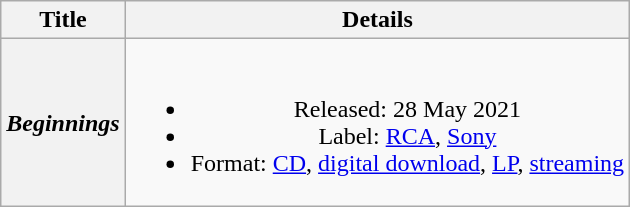<table class="wikitable plainrowheaders" style="text-align:center;">
<tr>
<th scope="col">Title</th>
<th scope="col">Details</th>
</tr>
<tr>
<th scope="row"><em>Beginnings</em></th>
<td><br><ul><li>Released: 28 May 2021</li><li>Label: <a href='#'>RCA</a>, <a href='#'>Sony</a></li><li>Format: <a href='#'>CD</a>, <a href='#'>digital download</a>, <a href='#'>LP</a>, <a href='#'>streaming</a></li></ul></td>
</tr>
</table>
